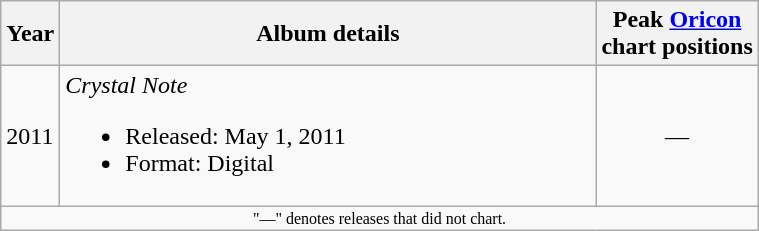<table class="wikitable" border="1">
<tr>
<th rowspan="1">Year</th>
<th rowspan="1" width="350">Album details</th>
<th colspan="1">Peak <a href='#'>Oricon</a><br> chart positions</th>
</tr>
<tr>
<td>2011</td>
<td align="left"><em>Crystal Note</em><br><ul><li>Released: May 1, 2011</li><li>Format: Digital</li></ul></td>
<td align="center">—</td>
</tr>
<tr>
<td align="center" colspan="13" style="font-size: 8pt">"—" denotes releases that did not chart.</td>
</tr>
</table>
